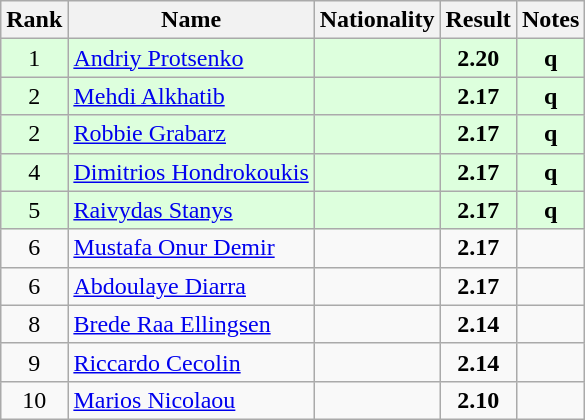<table class="wikitable sortable" style="text-align:center">
<tr>
<th>Rank</th>
<th>Name</th>
<th>Nationality</th>
<th>Result</th>
<th>Notes</th>
</tr>
<tr bgcolor=ddffdd>
<td>1</td>
<td align=left><a href='#'>Andriy Protsenko</a></td>
<td align=left></td>
<td><strong>2.20</strong></td>
<td><strong>q</strong></td>
</tr>
<tr bgcolor=ddffdd>
<td>2</td>
<td align=left><a href='#'>Mehdi Alkhatib</a></td>
<td align=left></td>
<td><strong>2.17</strong></td>
<td><strong>q</strong></td>
</tr>
<tr bgcolor=ddffdd>
<td>2</td>
<td align=left><a href='#'>Robbie Grabarz</a></td>
<td align=left></td>
<td><strong>2.17</strong></td>
<td><strong>q</strong></td>
</tr>
<tr bgcolor=ddffdd>
<td>4</td>
<td align=left><a href='#'>Dimitrios Hondrokoukis</a></td>
<td align=left></td>
<td><strong>2.17</strong></td>
<td><strong>q</strong></td>
</tr>
<tr bgcolor=ddffdd>
<td>5</td>
<td align=left><a href='#'>Raivydas Stanys</a></td>
<td align=left></td>
<td><strong>2.17</strong></td>
<td><strong>q</strong></td>
</tr>
<tr>
<td>6</td>
<td align=left><a href='#'>Mustafa Onur Demir</a></td>
<td align=left></td>
<td><strong>2.17</strong></td>
<td></td>
</tr>
<tr>
<td>6</td>
<td align=left><a href='#'>Abdoulaye Diarra</a></td>
<td align=left></td>
<td><strong>2.17</strong></td>
<td></td>
</tr>
<tr>
<td>8</td>
<td align=left><a href='#'>Brede Raa Ellingsen</a></td>
<td align=left></td>
<td><strong>2.14</strong></td>
<td></td>
</tr>
<tr>
<td>9</td>
<td align=left><a href='#'>Riccardo Cecolin</a></td>
<td align=left></td>
<td><strong>2.14</strong></td>
<td></td>
</tr>
<tr>
<td>10</td>
<td align=left><a href='#'>Marios Nicolaou</a></td>
<td align=left></td>
<td><strong>2.10</strong></td>
<td></td>
</tr>
</table>
